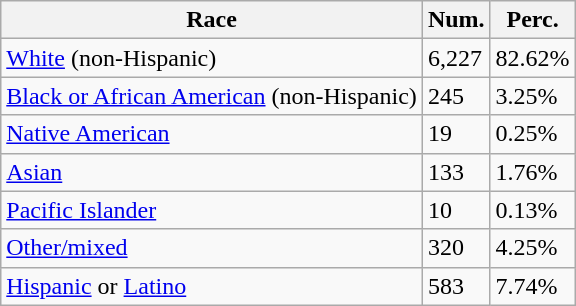<table class="wikitable">
<tr>
<th>Race</th>
<th>Num.</th>
<th>Perc.</th>
</tr>
<tr>
<td><a href='#'>White</a> (non-Hispanic)</td>
<td>6,227</td>
<td>82.62%</td>
</tr>
<tr>
<td><a href='#'>Black or African American</a> (non-Hispanic)</td>
<td>245</td>
<td>3.25%</td>
</tr>
<tr>
<td><a href='#'>Native American</a></td>
<td>19</td>
<td>0.25%</td>
</tr>
<tr>
<td><a href='#'>Asian</a></td>
<td>133</td>
<td>1.76%</td>
</tr>
<tr>
<td><a href='#'>Pacific Islander</a></td>
<td>10</td>
<td>0.13%</td>
</tr>
<tr>
<td><a href='#'>Other/mixed</a></td>
<td>320</td>
<td>4.25%</td>
</tr>
<tr>
<td><a href='#'>Hispanic</a> or <a href='#'>Latino</a></td>
<td>583</td>
<td>7.74%</td>
</tr>
</table>
